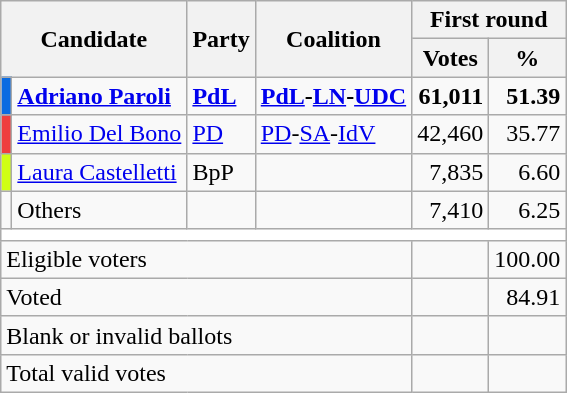<table class="wikitable centre">
<tr>
<th scope="col" rowspan=2 colspan=2>Candidate</th>
<th scope="col" rowspan=2 colspan=1>Party</th>
<th scope="col" rowspan=2 colspan=1>Coalition</th>
<th scope="col" colspan=2>First round</th>
</tr>
<tr>
<th scope="col">Votes</th>
<th scope="col">%</th>
</tr>
<tr>
<td bgcolor="#0A6BE1"></td>
<td><strong><a href='#'>Adriano Paroli</a></strong></td>
<td><strong><a href='#'>PdL</a></strong></td>
<td><strong><a href='#'>PdL</a>-<a href='#'>LN</a>-<a href='#'>UDC</a></strong></td>
<td style="text-align: right"><strong>61,011</strong></td>
<td style="text-align: right"><strong>51.39</strong></td>
</tr>
<tr>
<td bgcolor="#EF3E3E"></td>
<td><a href='#'>Emilio Del Bono</a></td>
<td><a href='#'>PD</a></td>
<td><a href='#'>PD</a>-<a href='#'>SA</a>-<a href='#'>IdV</a></td>
<td style="text-align: right">42,460</td>
<td style="text-align: right">35.77</td>
</tr>
<tr>
<td bgcolor="#D0FF14"></td>
<td><a href='#'>Laura Castelletti</a></td>
<td>BpP</td>
<td></td>
<td style="text-align: right">7,835</td>
<td style="text-align: right">6.60</td>
</tr>
<tr>
<td bgcolor=""></td>
<td>Others</td>
<td></td>
<td></td>
<td style="text-align: right">7,410</td>
<td style="text-align: right">6.25</td>
</tr>
<tr bgcolor=white>
<td colspan=6></td>
</tr>
<tr>
<td colspan=4>Eligible voters</td>
<td style="text-align: right"></td>
<td style="text-align: right">100.00</td>
</tr>
<tr>
<td colspan=4>Voted</td>
<td style="text-align: right"></td>
<td style="text-align: right">84.91</td>
</tr>
<tr>
<td colspan=4>Blank or invalid ballots</td>
<td style="text-align: right"></td>
<td style="text-align: right"></td>
</tr>
<tr>
<td colspan=4>Total valid votes</td>
<td style="text-align: right"></td>
<td style="text-align: right"></td>
</tr>
</table>
